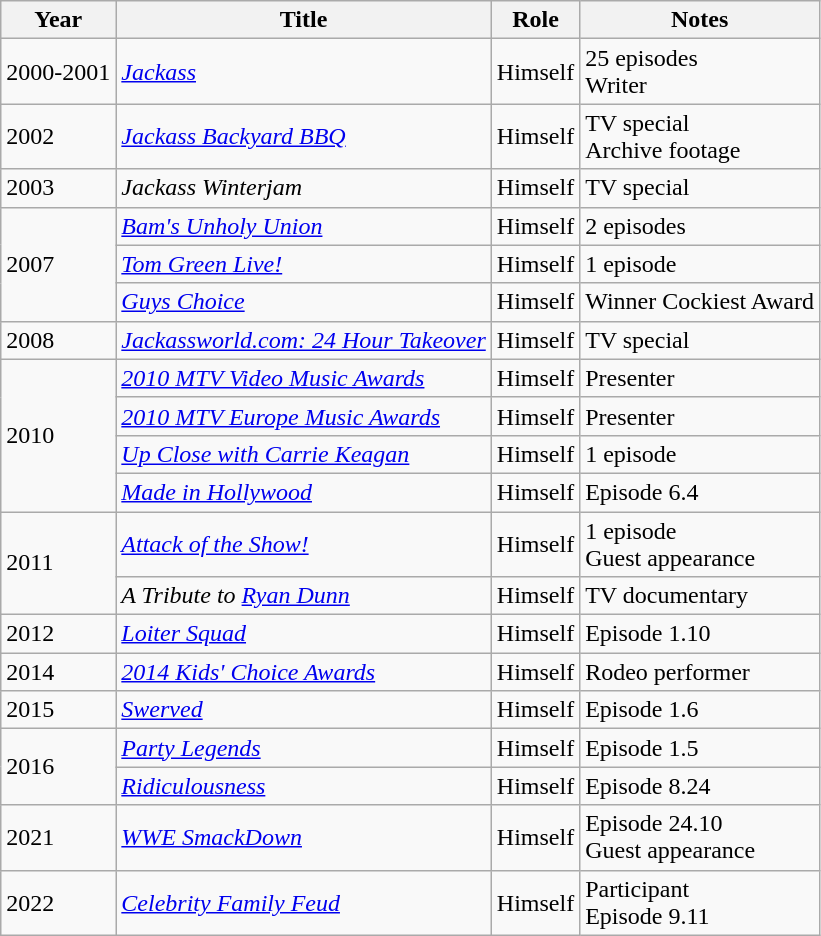<table class="wikitable sortable">
<tr>
<th>Year</th>
<th>Title</th>
<th>Role</th>
<th class="unsortable">Notes</th>
</tr>
<tr>
<td>2000-2001</td>
<td><em><a href='#'>Jackass</a></em></td>
<td>Himself</td>
<td>25 episodes<br>Writer</td>
</tr>
<tr>
<td>2002</td>
<td><em><a href='#'>Jackass Backyard BBQ</a></em></td>
<td>Himself</td>
<td>TV special<br>Archive footage</td>
</tr>
<tr>
<td>2003</td>
<td><em>Jackass Winterjam</em></td>
<td>Himself</td>
<td>TV special</td>
</tr>
<tr>
<td rowspan="3">2007</td>
<td><em><a href='#'>Bam's Unholy Union</a></em></td>
<td>Himself</td>
<td>2 episodes</td>
</tr>
<tr>
<td><em><a href='#'>Tom Green Live!</a></em></td>
<td>Himself</td>
<td>1 episode</td>
</tr>
<tr>
<td><em><a href='#'>Guys Choice</a></em></td>
<td>Himself</td>
<td>Winner Cockiest Award</td>
</tr>
<tr>
<td>2008</td>
<td><em><a href='#'>Jackassworld.com: 24 Hour Takeover</a></em></td>
<td>Himself</td>
<td>TV special</td>
</tr>
<tr>
<td rowspan="4">2010</td>
<td><em><a href='#'>2010 MTV Video Music Awards</a></em></td>
<td>Himself</td>
<td>Presenter</td>
</tr>
<tr>
<td><em><a href='#'>2010 MTV Europe Music Awards</a></em></td>
<td>Himself</td>
<td>Presenter</td>
</tr>
<tr>
<td><em><a href='#'>Up Close with Carrie Keagan</a></em></td>
<td>Himself</td>
<td>1 episode</td>
</tr>
<tr>
<td><em><a href='#'>Made in Hollywood</a></em></td>
<td>Himself</td>
<td>Episode 6.4</td>
</tr>
<tr>
<td rowspan="2">2011</td>
<td><em><a href='#'>Attack of the Show!</a></em></td>
<td>Himself</td>
<td>1 episode<br>Guest appearance</td>
</tr>
<tr>
<td><em>A Tribute to <a href='#'>Ryan Dunn</a></em></td>
<td>Himself</td>
<td>TV documentary</td>
</tr>
<tr>
<td>2012</td>
<td><em><a href='#'>Loiter Squad</a></em></td>
<td>Himself</td>
<td>Episode 1.10</td>
</tr>
<tr>
<td>2014</td>
<td><em><a href='#'>2014 Kids' Choice Awards</a></em></td>
<td>Himself</td>
<td>Rodeo performer</td>
</tr>
<tr>
<td>2015</td>
<td><em><a href='#'>Swerved</a></em></td>
<td>Himself</td>
<td>Episode 1.6</td>
</tr>
<tr>
<td rowspan="2">2016</td>
<td><em><a href='#'>Party Legends</a></em></td>
<td>Himself</td>
<td>Episode 1.5</td>
</tr>
<tr>
<td><em><a href='#'>Ridiculousness</a></em></td>
<td>Himself</td>
<td>Episode 8.24</td>
</tr>
<tr>
<td>2021</td>
<td><em><a href='#'>WWE SmackDown</a></em></td>
<td>Himself</td>
<td>Episode 24.10<br>Guest appearance</td>
</tr>
<tr>
<td>2022</td>
<td><em><a href='#'>Celebrity Family Feud</a></em></td>
<td>Himself</td>
<td>Participant<br>Episode 9.11</td>
</tr>
</table>
